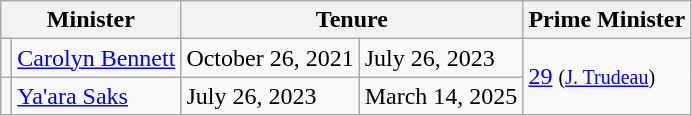<table class="wikitable">
<tr>
<th colspan="2">Minister</th>
<th colspan="2">Tenure</th>
<th>Prime Minister</th>
</tr>
<tr>
<td rowspan="1" ></td>
<td><a href='#'>Carolyn Bennett</a></td>
<td>October 26, 2021</td>
<td>July 26, 2023</td>
<td rowspan="2"><a href='#'>29</a> <small>(<a href='#'>J. Trudeau</a>)</small></td>
</tr>
<tr>
<td rowspan="1" ></td>
<td><a href='#'>Ya'ara Saks</a></td>
<td>July 26, 2023</td>
<td>March 14, 2025</td>
</tr>
</table>
